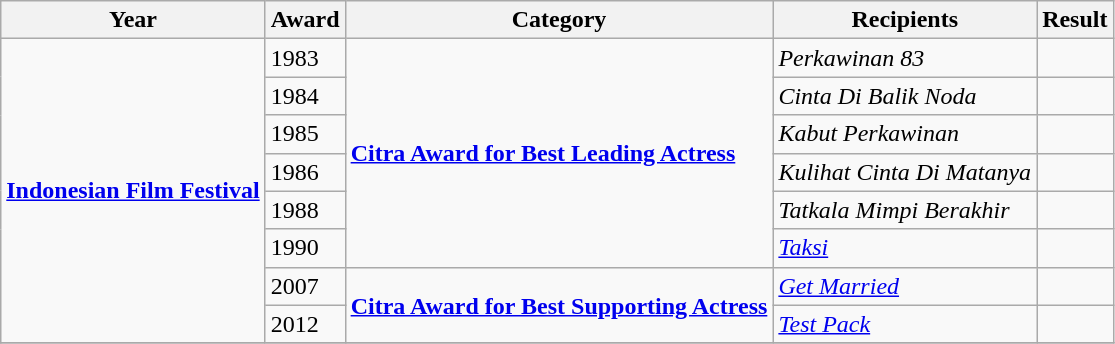<table class="wikitable sortable">
<tr>
<th>Year</th>
<th>Award</th>
<th>Category</th>
<th>Recipients</th>
<th>Result</th>
</tr>
<tr>
<td rowspan="8"><strong><a href='#'>Indonesian Film Festival</a></strong></td>
<td>1983</td>
<td rowspan="6"><strong><a href='#'>Citra Award for Best Leading Actress</a></strong></td>
<td><em>Perkawinan 83</em></td>
<td></td>
</tr>
<tr>
<td>1984</td>
<td><em>Cinta Di Balik Noda</em></td>
<td></td>
</tr>
<tr>
<td>1985</td>
<td><em>Kabut Perkawinan</em></td>
<td></td>
</tr>
<tr>
<td>1986</td>
<td><em>Kulihat Cinta Di Matanya</em></td>
<td></td>
</tr>
<tr>
<td>1988</td>
<td><em>Tatkala Mimpi Berakhir</em></td>
<td></td>
</tr>
<tr>
<td>1990</td>
<td><em><a href='#'>Taksi</a></em></td>
<td></td>
</tr>
<tr>
<td>2007</td>
<td rowspan="2"><strong><a href='#'>Citra Award for Best Supporting Actress</a></strong></td>
<td><em><a href='#'>Get Married</a></em></td>
<td></td>
</tr>
<tr>
<td>2012</td>
<td><em><a href='#'>Test Pack</a></em></td>
<td></td>
</tr>
<tr>
</tr>
</table>
